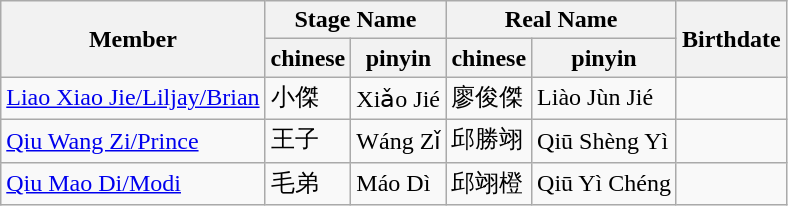<table class="wikitable">
<tr>
<th rowspan=2>Member</th>
<th colspan=2>Stage Name</th>
<th colspan=2>Real Name</th>
<th rowspan=2>Birthdate</th>
</tr>
<tr>
<th>chinese</th>
<th>pinyin</th>
<th>chinese</th>
<th>pinyin</th>
</tr>
<tr>
<td><a href='#'>Liao Xiao Jie/Liljay/Brian</a></td>
<td>小傑</td>
<td>Xiǎo Jié</td>
<td>廖俊傑</td>
<td>Liào Jùn Jié</td>
<td></td>
</tr>
<tr>
<td><a href='#'>Qiu Wang Zi/Prince</a></td>
<td>王子</td>
<td>Wáng Zǐ</td>
<td>邱勝翊</td>
<td>Qiū Shèng Yì</td>
<td></td>
</tr>
<tr>
<td><a href='#'>Qiu Mao Di/Modi</a></td>
<td>毛弟</td>
<td>Máo Dì</td>
<td>邱翊橙</td>
<td>Qiū Yì Chéng</td>
<td></td>
</tr>
</table>
